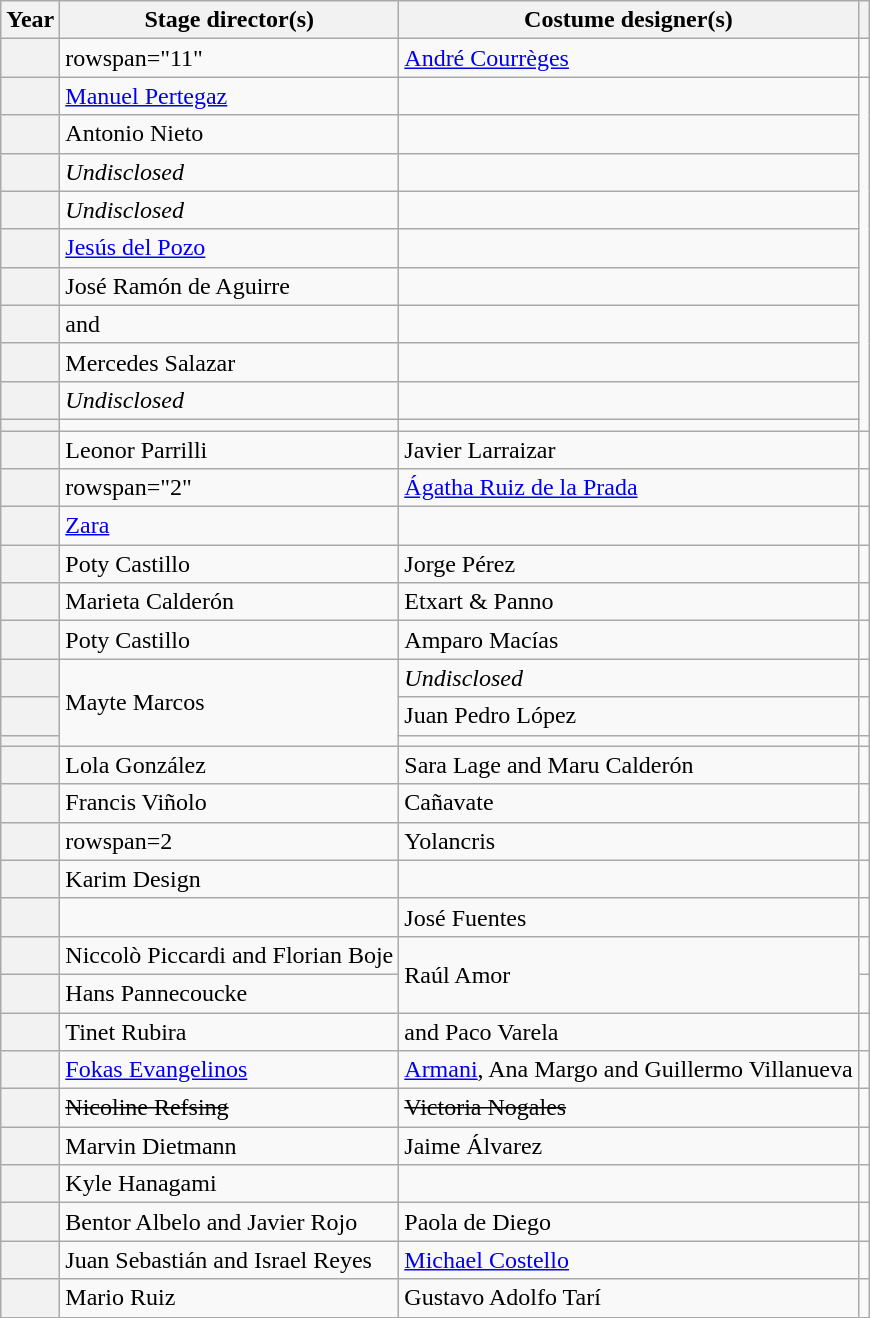<table class="wikitable plainrowheaders">
<tr>
<th>Year</th>
<th>Stage director(s)</th>
<th>Costume designer(s)</th>
<th></th>
</tr>
<tr>
<th scope="row"></th>
<td>rowspan="11" </td>
<td><a href='#'>André Courrèges</a></td>
<td></td>
</tr>
<tr>
<th scope="row"></th>
<td><a href='#'>Manuel Pertegaz</a></td>
<td></td>
</tr>
<tr>
<th scope="row"></th>
<td>Antonio Nieto</td>
<td></td>
</tr>
<tr>
<th scope="row"></th>
<td><em>Undisclosed</em></td>
<td></td>
</tr>
<tr>
<th scope="row"></th>
<td><em>Undisclosed</em></td>
<td></td>
</tr>
<tr>
<th scope="row"></th>
<td><a href='#'>Jesús del Pozo</a></td>
<td></td>
</tr>
<tr>
<th scope="row"></th>
<td>José Ramón de Aguirre</td>
<td></td>
</tr>
<tr>
<th scope="row"></th>
<td> and </td>
<td></td>
</tr>
<tr>
<th scope="row"></th>
<td>Mercedes Salazar</td>
<td></td>
</tr>
<tr>
<th scope="row"></th>
<td><em>Undisclosed</em></td>
<td></td>
</tr>
<tr>
<th scope="row"></th>
<td></td>
<td></td>
</tr>
<tr>
<th scope="row"></th>
<td>Leonor Parrilli</td>
<td>Javier Larraizar</td>
<td></td>
</tr>
<tr>
<th scope="row"></th>
<td>rowspan="2" </td>
<td><a href='#'>Ágatha Ruiz de la Prada</a></td>
<td></td>
</tr>
<tr>
<th scope="row"></th>
<td><a href='#'>Zara</a></td>
<td></td>
</tr>
<tr>
<th scope="row"></th>
<td>Poty Castillo</td>
<td>Jorge Pérez</td>
<td></td>
</tr>
<tr>
<th scope="row"></th>
<td>Marieta Calderón</td>
<td>Etxart & Panno</td>
<td></td>
</tr>
<tr>
<th scope="row"></th>
<td>Poty Castillo</td>
<td>Amparo Macías</td>
<td></td>
</tr>
<tr>
<th scope="row"></th>
<td rowspan="3">Mayte Marcos</td>
<td><em>Undisclosed</em></td>
<td></td>
</tr>
<tr>
<th scope="row"></th>
<td>Juan Pedro López</td>
<td></td>
</tr>
<tr>
<th scope="row"></th>
<td></td>
<td></td>
</tr>
<tr>
<th scope="row"></th>
<td>Lola González</td>
<td>Sara Lage and Maru Calderón</td>
<td></td>
</tr>
<tr>
<th scope="row"></th>
<td>Francis Viñolo</td>
<td>Cañavate</td>
<td></td>
</tr>
<tr>
<th scope="row"></th>
<td>rowspan=2 </td>
<td>Yolancris</td>
<td></td>
</tr>
<tr>
<th scope="row"></th>
<td>Karim Design</td>
<td></td>
</tr>
<tr>
<th scope="row"></th>
<td></td>
<td>José Fuentes</td>
<td></td>
</tr>
<tr>
<th scope="row"></th>
<td>Niccolò Piccardi and Florian Boje</td>
<td rowspan=2>Raúl Amor</td>
<td></td>
</tr>
<tr>
<th scope="row"></th>
<td>Hans Pannecoucke</td>
<td></td>
</tr>
<tr>
<th scope="row"></th>
<td>Tinet Rubira</td>
<td> and Paco Varela</td>
<td></td>
</tr>
<tr>
<th scope="row"></th>
<td><a href='#'>Fokas Evangelinos</a></td>
<td><a href='#'>Armani</a>, Ana Margo and Guillermo Villanueva</td>
<td></td>
</tr>
<tr>
<th scope="row"><s></s></th>
<td><s>Nicoline Refsing</s></td>
<td><s>Victoria Nogales</s></td>
<td></td>
</tr>
<tr>
<th scope="row"></th>
<td>Marvin Dietmann</td>
<td>Jaime Álvarez</td>
<td></td>
</tr>
<tr>
<th scope="row"></th>
<td>Kyle Hanagami</td>
<td></td>
<td></td>
</tr>
<tr>
<th scope="row"></th>
<td>Bentor Albelo and Javier Rojo</td>
<td>Paola de Diego</td>
<td></td>
</tr>
<tr>
<th scope="row"></th>
<td>Juan Sebastián and Israel Reyes</td>
<td><a href='#'>Michael Costello</a></td>
<td></td>
</tr>
<tr>
<th scope="row"></th>
<td>Mario Ruiz</td>
<td>Gustavo Adolfo Tarí</td>
<td></td>
</tr>
</table>
